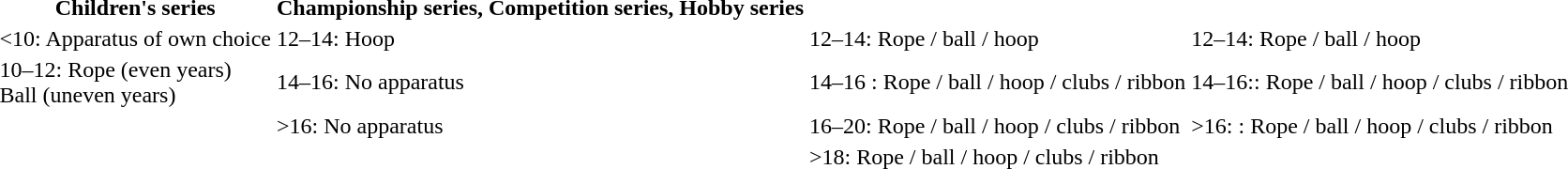<table>
<tr>
<th>Children's series</th>
<th>Championship series, Competition series, Hobby series</th>
</tr>
<tr>
<td><10: 	Apparatus of own choice</td>
<td>12–14: 	Hoop</td>
<td>12–14:	Rope / ball / hoop</td>
<td>12–14: 	Rope / ball / hoop</td>
</tr>
<tr>
<td>10–12: 	Rope (even years)<br>Ball (uneven years)</td>
<td>14–16: No apparatus</td>
<td>14–16 :	Rope / ball / hoop / clubs / ribbon</td>
<td>14–16::	Rope / ball / hoop / clubs / ribbon</td>
</tr>
<tr>
<td></td>
<td>>16: No apparatus</td>
<td>16–20:	Rope / ball / hoop / clubs / ribbon</td>
<td>>16: :	Rope / ball / hoop / clubs / ribbon</td>
</tr>
<tr>
<td></td>
<td></td>
<td>>18:	Rope / ball / hoop / clubs / ribbon</td>
<td></td>
</tr>
</table>
